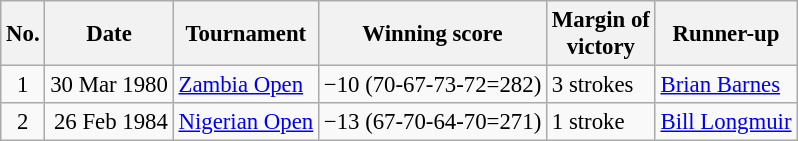<table class="wikitable" style="font-size:95%;">
<tr>
<th>No.</th>
<th>Date</th>
<th>Tournament</th>
<th>Winning score</th>
<th>Margin of<br>victory</th>
<th>Runner-up</th>
</tr>
<tr>
<td align=center>1</td>
<td align=right>30 Mar 1980</td>
<td><a href='#'>Zambia Open</a></td>
<td>−10 (70-67-73-72=282)</td>
<td>3 strokes</td>
<td> <a href='#'>Brian Barnes</a></td>
</tr>
<tr>
<td align=center>2</td>
<td align=right>26 Feb 1984</td>
<td><a href='#'>Nigerian Open</a></td>
<td>−13 (67-70-64-70=271)</td>
<td>1 stroke</td>
<td> <a href='#'>Bill Longmuir</a></td>
</tr>
</table>
